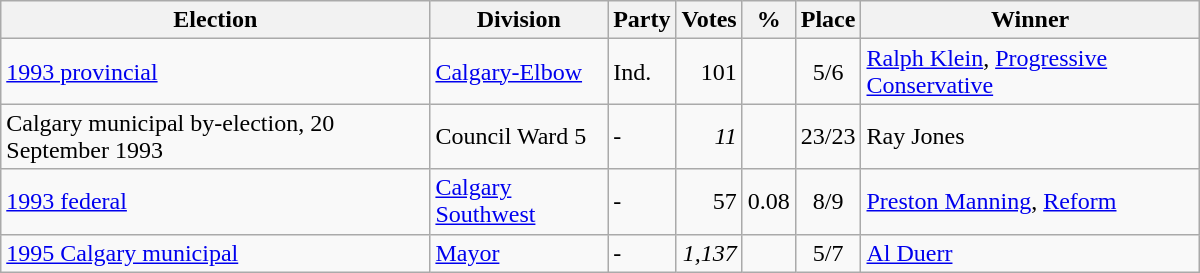<table class="wikitable" width="800">
<tr>
<th align="left">Election</th>
<th align="left">Division</th>
<th align="left">Party</th>
<th align="right">Votes</th>
<th align="right">%</th>
<th align="center">Place</th>
<th align="center">Winner</th>
</tr>
<tr>
<td align="left"><a href='#'>1993 provincial</a></td>
<td align="left"><a href='#'>Calgary-Elbow</a></td>
<td align="left">Ind.</td>
<td align="right">101</td>
<td align="right"></td>
<td align="center">5/6</td>
<td align="left"><a href='#'>Ralph Klein</a>, <a href='#'>Progressive Conservative</a></td>
</tr>
<tr>
<td align="left">Calgary municipal by-election, 20 September 1993</td>
<td align="left">Council Ward 5</td>
<td align="left">-</td>
<td align="right"><em>11</em></td>
<td align="right"></td>
<td align="center">23/23</td>
<td align="left">Ray Jones</td>
</tr>
<tr>
<td align="left"><a href='#'>1993 federal</a></td>
<td align="left"><a href='#'>Calgary Southwest</a></td>
<td align="left">-</td>
<td align="right">57</td>
<td align="right">0.08</td>
<td align="center">8/9</td>
<td align="left"><a href='#'>Preston Manning</a>, <a href='#'>Reform</a></td>
</tr>
<tr>
<td align="left"><a href='#'>1995 Calgary municipal</a></td>
<td align="left"><a href='#'>Mayor</a></td>
<td align="left">-</td>
<td align="right"><em>1,137</em></td>
<td align="right"></td>
<td align="center">5/7</td>
<td align="left"><a href='#'>Al Duerr</a></td>
</tr>
</table>
